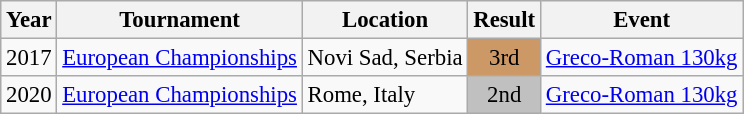<table class="wikitable" style="font-size:95%;">
<tr>
<th>Year</th>
<th>Tournament</th>
<th>Location</th>
<th>Result</th>
<th>Event</th>
</tr>
<tr>
<td>2017</td>
<td><a href='#'>European Championships</a></td>
<td>Novi Sad, Serbia</td>
<td align="center" bgcolor="cc9966">3rd</td>
<td><a href='#'>Greco-Roman 130kg</a></td>
</tr>
<tr>
<td>2020</td>
<td><a href='#'>European Championships</a></td>
<td>Rome, Italy</td>
<td align="center" bgcolor="silver">2nd</td>
<td><a href='#'>Greco-Roman 130kg</a></td>
</tr>
</table>
